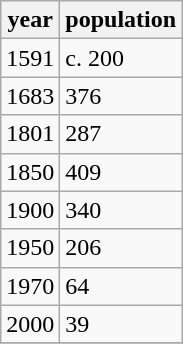<table class="wikitable">
<tr>
<th>year</th>
<th>population</th>
</tr>
<tr>
<td>1591</td>
<td>c. 200</td>
</tr>
<tr>
<td>1683</td>
<td>376</td>
</tr>
<tr>
<td>1801</td>
<td>287</td>
</tr>
<tr>
<td>1850</td>
<td>409</td>
</tr>
<tr>
<td>1900</td>
<td>340</td>
</tr>
<tr>
<td>1950</td>
<td>206</td>
</tr>
<tr>
<td>1970</td>
<td>64</td>
</tr>
<tr>
<td>2000</td>
<td>39</td>
</tr>
<tr>
</tr>
</table>
